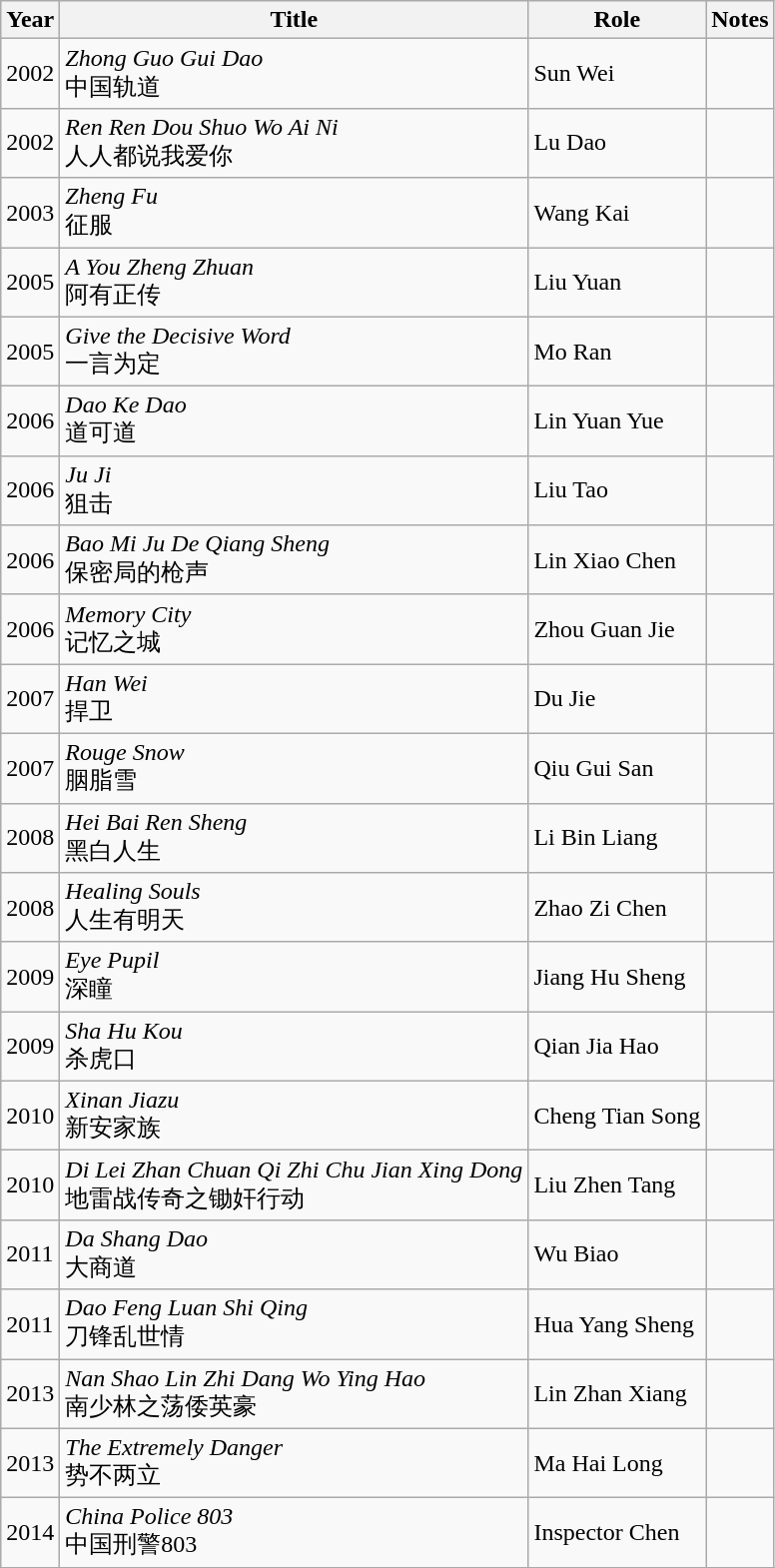<table class="wikitable sortable">
<tr>
<th>Year</th>
<th>Title</th>
<th>Role</th>
<th class="unsortable">Notes</th>
</tr>
<tr>
<td>2002</td>
<td><em>Zhong Guo Gui Dao</em><br>中国轨道</td>
<td>Sun Wei</td>
<td></td>
</tr>
<tr>
<td>2002</td>
<td><em>Ren Ren Dou Shuo Wo Ai Ni</em><br>人人都说我爱你</td>
<td>Lu Dao</td>
<td></td>
</tr>
<tr>
<td>2003</td>
<td><em>Zheng Fu</em><br>征服</td>
<td>Wang Kai</td>
<td></td>
</tr>
<tr>
<td>2005</td>
<td><em>A You Zheng Zhuan</em><br>阿有正传</td>
<td>Liu Yuan</td>
<td></td>
</tr>
<tr>
<td>2005</td>
<td><em>Give the Decisive Word</em><br>一言为定</td>
<td>Mo Ran</td>
<td></td>
</tr>
<tr>
<td>2006</td>
<td><em>Dao Ke Dao</em><br>道可道</td>
<td>Lin Yuan Yue</td>
<td></td>
</tr>
<tr>
<td>2006</td>
<td><em>Ju Ji</em><br>狙击</td>
<td>Liu Tao</td>
<td></td>
</tr>
<tr>
<td>2006</td>
<td><em>Bao Mi Ju De Qiang Sheng</em><br>保密局的枪声</td>
<td>Lin Xiao Chen</td>
<td></td>
</tr>
<tr>
<td>2006</td>
<td><em>Memory City</em><br>记忆之城</td>
<td>Zhou Guan Jie</td>
<td></td>
</tr>
<tr>
<td>2007</td>
<td><em>Han Wei</em><br>捍卫</td>
<td>Du Jie</td>
<td></td>
</tr>
<tr>
<td>2007</td>
<td><em>Rouge Snow</em><br>胭脂雪</td>
<td>Qiu Gui San</td>
<td></td>
</tr>
<tr>
<td>2008</td>
<td><em>Hei Bai Ren Sheng</em><br>黑白人生</td>
<td>Li Bin Liang</td>
<td></td>
</tr>
<tr>
<td>2008</td>
<td><em>Healing Souls</em><br>人生有明天</td>
<td>Zhao Zi Chen</td>
<td></td>
</tr>
<tr>
<td>2009</td>
<td><em>Eye Pupil</em><br>深瞳</td>
<td>Jiang Hu Sheng</td>
<td></td>
</tr>
<tr>
<td>2009</td>
<td><em>Sha Hu Kou</em><br>杀虎口</td>
<td>Qian Jia Hao</td>
<td></td>
</tr>
<tr>
<td>2010</td>
<td><em>Xinan Jiazu</em><br>新安家族</td>
<td>Cheng Tian Song</td>
<td></td>
</tr>
<tr>
<td>2010</td>
<td><em>Di Lei Zhan Chuan Qi Zhi Chu Jian Xing Dong</em><br>地雷战传奇之锄奸行动</td>
<td>Liu Zhen Tang</td>
<td></td>
</tr>
<tr>
<td>2011</td>
<td><em>Da Shang Dao</em><br>大商道</td>
<td>Wu Biao</td>
<td></td>
</tr>
<tr>
<td>2011</td>
<td><em>Dao Feng Luan Shi Qing</em><br>刀锋乱世情</td>
<td>Hua Yang Sheng</td>
<td></td>
</tr>
<tr>
<td>2013</td>
<td><em>Nan Shao Lin Zhi Dang Wo Ying Hao</em><br>南少林之荡倭英豪</td>
<td>Lin Zhan Xiang</td>
<td></td>
</tr>
<tr>
<td>2013</td>
<td><em>The Extremely Danger</em><br>势不两立</td>
<td>Ma Hai Long</td>
<td></td>
</tr>
<tr>
<td>2014</td>
<td><em>China Police 803</em><br>中国刑警803</td>
<td>Inspector Chen</td>
<td></td>
</tr>
<tr>
</tr>
</table>
